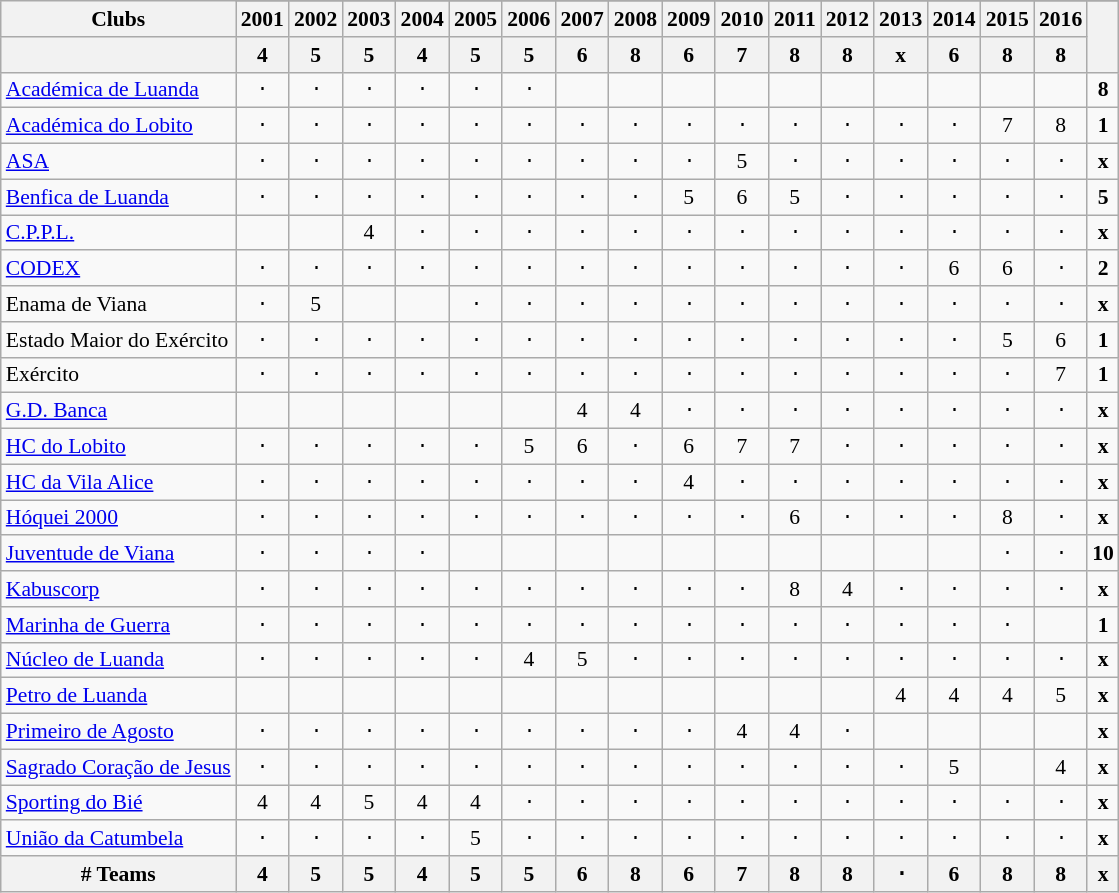<table class="wikitable plainrowheaders sortable" style="text-align:center; font-size:90%">
<tr>
<th scope="col" rowspan="2" class="unsortable">Clubs</th>
</tr>
<tr>
<th colspan="1">2001</th>
<th colspan="1">2002</th>
<th colspan="1">2003</th>
<th colspan="1">2004</th>
<th colspan="1">2005</th>
<th colspan="1">2006</th>
<th colspan="1">2007</th>
<th colspan="1">2008</th>
<th colspan="1">2009</th>
<th colspan="1">2010</th>
<th colspan="1">2011</th>
<th colspan="1">2012</th>
<th colspan="1">2013</th>
<th colspan="1">2014</th>
<th colspan="1">2015</th>
<th colspan="1">2016</th>
<th scope="col" rowspan="2"></th>
</tr>
<tr>
<th scope="col" rowspan="1" class="unsortable"></th>
<th scope="col" rowspan="1">4</th>
<th scope="col" rowspan="1">5</th>
<th scope="col" rowspan="1">5</th>
<th scope="col" rowspan="1">4</th>
<th scope="col" rowspan="1">5</th>
<th scope="col" rowspan="1">5</th>
<th scope="col" rowspan="1">6</th>
<th scope="col" rowspan="1">8</th>
<th scope="col" rowspan="1">6</th>
<th scope="col" rowspan="1">7</th>
<th scope="col" rowspan="1">8</th>
<th scope="col" rowspan="1">8</th>
<th scope="col" rowspan="1">x</th>
<th scope="col" rowspan="1">6</th>
<th scope="col" rowspan="1">8</th>
<th scope="col" rowspan="1">8</th>
</tr>
<tr>
<td align=left><a href='#'>Académica de Luanda</a></td>
<td>⋅</td>
<td>⋅</td>
<td>⋅</td>
<td>⋅</td>
<td>⋅</td>
<td>⋅</td>
<td></td>
<td></td>
<td></td>
<td></td>
<td></td>
<td></td>
<td></td>
<td></td>
<td></td>
<td></td>
<td><strong>8</strong></td>
</tr>
<tr>
<td align=left><a href='#'>Académica do Lobito</a></td>
<td>⋅</td>
<td>⋅</td>
<td>⋅</td>
<td>⋅</td>
<td>⋅</td>
<td>⋅</td>
<td>⋅</td>
<td>⋅</td>
<td>⋅</td>
<td>⋅</td>
<td>⋅</td>
<td>⋅</td>
<td>⋅</td>
<td>⋅</td>
<td>7</td>
<td>8</td>
<td><strong>1</strong></td>
</tr>
<tr>
<td align=left><a href='#'>ASA</a></td>
<td>⋅</td>
<td>⋅</td>
<td>⋅</td>
<td>⋅</td>
<td>⋅</td>
<td>⋅</td>
<td>⋅</td>
<td>⋅</td>
<td>⋅</td>
<td>5</td>
<td>⋅</td>
<td>⋅</td>
<td>⋅</td>
<td>⋅</td>
<td>⋅</td>
<td>⋅</td>
<td><strong>x</strong></td>
</tr>
<tr>
<td align=left><a href='#'>Benfica de Luanda</a></td>
<td>⋅</td>
<td>⋅</td>
<td>⋅</td>
<td>⋅</td>
<td>⋅</td>
<td>⋅</td>
<td>⋅</td>
<td>⋅</td>
<td>5</td>
<td>6</td>
<td>5</td>
<td>⋅</td>
<td>⋅</td>
<td>⋅</td>
<td>⋅</td>
<td>⋅</td>
<td><strong>5</strong></td>
</tr>
<tr>
<td align=left><a href='#'>C.P.P.L.</a></td>
<td></td>
<td></td>
<td>4</td>
<td>⋅</td>
<td>⋅</td>
<td>⋅</td>
<td>⋅</td>
<td>⋅</td>
<td>⋅</td>
<td>⋅</td>
<td>⋅</td>
<td>⋅</td>
<td>⋅</td>
<td>⋅</td>
<td>⋅</td>
<td>⋅</td>
<td><strong>x</strong></td>
</tr>
<tr>
<td align=left><a href='#'>CODEX</a></td>
<td>⋅</td>
<td>⋅</td>
<td>⋅</td>
<td>⋅</td>
<td>⋅</td>
<td>⋅</td>
<td>⋅</td>
<td>⋅</td>
<td>⋅</td>
<td>⋅</td>
<td>⋅</td>
<td>⋅</td>
<td>⋅</td>
<td>6</td>
<td>6</td>
<td>⋅</td>
<td><strong>2</strong></td>
</tr>
<tr>
<td align=left>Enama de Viana</td>
<td>⋅</td>
<td>5</td>
<td></td>
<td></td>
<td>⋅</td>
<td>⋅</td>
<td>⋅</td>
<td>⋅</td>
<td>⋅</td>
<td>⋅</td>
<td>⋅</td>
<td>⋅</td>
<td>⋅</td>
<td>⋅</td>
<td>⋅</td>
<td>⋅</td>
<td><strong>x</strong></td>
</tr>
<tr>
<td align=left>Estado Maior do Exército</td>
<td>⋅</td>
<td>⋅</td>
<td>⋅</td>
<td>⋅</td>
<td>⋅</td>
<td>⋅</td>
<td>⋅</td>
<td>⋅</td>
<td>⋅</td>
<td>⋅</td>
<td>⋅</td>
<td>⋅</td>
<td>⋅</td>
<td>⋅</td>
<td>5</td>
<td>6</td>
<td><strong>1</strong></td>
</tr>
<tr>
<td align=left>Exército</td>
<td>⋅</td>
<td>⋅</td>
<td>⋅</td>
<td>⋅</td>
<td>⋅</td>
<td>⋅</td>
<td>⋅</td>
<td>⋅</td>
<td>⋅</td>
<td>⋅</td>
<td>⋅</td>
<td>⋅</td>
<td>⋅</td>
<td>⋅</td>
<td>⋅</td>
<td>7</td>
<td><strong>1</strong></td>
</tr>
<tr>
<td align=left><a href='#'>G.D. Banca</a></td>
<td></td>
<td></td>
<td></td>
<td></td>
<td></td>
<td></td>
<td>4</td>
<td>4</td>
<td>⋅</td>
<td>⋅</td>
<td>⋅</td>
<td>⋅</td>
<td>⋅</td>
<td>⋅</td>
<td>⋅</td>
<td>⋅</td>
<td><strong>x</strong></td>
</tr>
<tr>
<td align=left><a href='#'>HC do Lobito</a></td>
<td>⋅</td>
<td>⋅</td>
<td>⋅</td>
<td>⋅</td>
<td>⋅</td>
<td>5</td>
<td>6</td>
<td>⋅</td>
<td>6</td>
<td>7</td>
<td>7</td>
<td>⋅</td>
<td>⋅</td>
<td>⋅</td>
<td>⋅</td>
<td>⋅</td>
<td><strong>x</strong></td>
</tr>
<tr>
<td align=left><a href='#'>HC da Vila Alice</a></td>
<td>⋅</td>
<td>⋅</td>
<td>⋅</td>
<td>⋅</td>
<td>⋅</td>
<td>⋅</td>
<td>⋅</td>
<td>⋅</td>
<td>4</td>
<td>⋅</td>
<td>⋅</td>
<td>⋅</td>
<td>⋅</td>
<td>⋅</td>
<td>⋅</td>
<td>⋅</td>
<td><strong>x</strong></td>
</tr>
<tr>
<td align=left><a href='#'>Hóquei 2000</a></td>
<td>⋅</td>
<td>⋅</td>
<td>⋅</td>
<td>⋅</td>
<td>⋅</td>
<td>⋅</td>
<td>⋅</td>
<td>⋅</td>
<td>⋅</td>
<td>⋅</td>
<td>6</td>
<td>⋅</td>
<td>⋅</td>
<td>⋅</td>
<td>8</td>
<td>⋅</td>
<td><strong>x</strong></td>
</tr>
<tr>
<td align=left><a href='#'>Juventude de Viana</a></td>
<td>⋅</td>
<td>⋅</td>
<td>⋅</td>
<td>⋅</td>
<td></td>
<td></td>
<td></td>
<td></td>
<td></td>
<td></td>
<td></td>
<td></td>
<td></td>
<td></td>
<td>⋅</td>
<td>⋅</td>
<td><strong>10</strong></td>
</tr>
<tr>
<td align=left><a href='#'>Kabuscorp</a></td>
<td>⋅</td>
<td>⋅</td>
<td>⋅</td>
<td>⋅</td>
<td>⋅</td>
<td>⋅</td>
<td>⋅</td>
<td>⋅</td>
<td>⋅</td>
<td>⋅</td>
<td>8</td>
<td>4</td>
<td>⋅</td>
<td>⋅</td>
<td>⋅</td>
<td>⋅</td>
<td><strong>x</strong></td>
</tr>
<tr>
<td align=left><a href='#'>Marinha de Guerra</a></td>
<td>⋅</td>
<td>⋅</td>
<td>⋅</td>
<td>⋅</td>
<td>⋅</td>
<td>⋅</td>
<td>⋅</td>
<td>⋅</td>
<td>⋅</td>
<td>⋅</td>
<td>⋅</td>
<td>⋅</td>
<td>⋅</td>
<td>⋅</td>
<td>⋅</td>
<td></td>
<td><strong>1</strong></td>
</tr>
<tr>
<td align=left><a href='#'>Núcleo de Luanda</a></td>
<td>⋅</td>
<td>⋅</td>
<td>⋅</td>
<td>⋅</td>
<td>⋅</td>
<td>4</td>
<td>5</td>
<td>⋅</td>
<td>⋅</td>
<td>⋅</td>
<td>⋅</td>
<td>⋅</td>
<td>⋅</td>
<td>⋅</td>
<td>⋅</td>
<td>⋅</td>
<td><strong>x</strong></td>
</tr>
<tr>
<td align=left><a href='#'>Petro de Luanda</a></td>
<td></td>
<td></td>
<td></td>
<td></td>
<td></td>
<td></td>
<td></td>
<td></td>
<td></td>
<td></td>
<td></td>
<td></td>
<td>4</td>
<td>4</td>
<td>4</td>
<td>5</td>
<td><strong>x</strong></td>
</tr>
<tr>
<td align=left><a href='#'>Primeiro de Agosto</a></td>
<td>⋅</td>
<td>⋅</td>
<td>⋅</td>
<td>⋅</td>
<td>⋅</td>
<td>⋅</td>
<td>⋅</td>
<td>⋅</td>
<td>⋅</td>
<td>4</td>
<td>4</td>
<td>⋅</td>
<td></td>
<td></td>
<td></td>
<td></td>
<td><strong>x</strong></td>
</tr>
<tr>
<td align=left><a href='#'>Sagrado Coração de Jesus</a></td>
<td>⋅</td>
<td>⋅</td>
<td>⋅</td>
<td>⋅</td>
<td>⋅</td>
<td>⋅</td>
<td>⋅</td>
<td>⋅</td>
<td>⋅</td>
<td>⋅</td>
<td>⋅</td>
<td>⋅</td>
<td>⋅</td>
<td>5</td>
<td></td>
<td>4</td>
<td><strong>x</strong></td>
</tr>
<tr>
<td align=left><a href='#'>Sporting do Bié</a></td>
<td>4</td>
<td>4</td>
<td>5</td>
<td>4</td>
<td>4</td>
<td>⋅</td>
<td>⋅</td>
<td>⋅</td>
<td>⋅</td>
<td>⋅</td>
<td>⋅</td>
<td>⋅</td>
<td>⋅</td>
<td>⋅</td>
<td>⋅</td>
<td>⋅</td>
<td><strong>x</strong></td>
</tr>
<tr>
<td align=left><a href='#'>União da Catumbela</a></td>
<td>⋅</td>
<td>⋅</td>
<td>⋅</td>
<td>⋅</td>
<td>5</td>
<td>⋅</td>
<td>⋅</td>
<td>⋅</td>
<td>⋅</td>
<td>⋅</td>
<td>⋅</td>
<td>⋅</td>
<td>⋅</td>
<td>⋅</td>
<td>⋅</td>
<td>⋅</td>
<td><strong>x</strong></td>
</tr>
<tr>
<th># Teams</th>
<th>4</th>
<th>5</th>
<th>5</th>
<th>4</th>
<th>5</th>
<th>5</th>
<th>6</th>
<th>8</th>
<th>6</th>
<th>7</th>
<th>8</th>
<th>8</th>
<th>⋅</th>
<th>6</th>
<th>8</th>
<th>8</th>
<th><strong>x</strong></th>
</tr>
</table>
